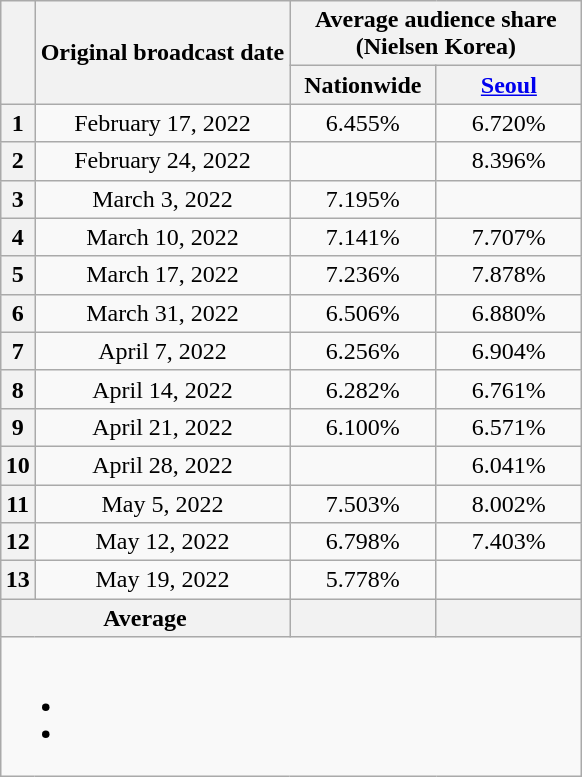<table class="wikitable" style="text-align:center; max-width:500px; margin-left: auto; margin-right: auto; border: none;">
<tr>
<th rowspan="2"></th>
<th rowspan="2">Original broadcast date</th>
<th colspan="2">Average audience share<br>(Nielsen Korea)</th>
</tr>
<tr>
<th width="90">Nationwide</th>
<th width="90"><a href='#'>Seoul</a></th>
</tr>
<tr>
<th>1</th>
<td>February 17, 2022</td>
<td>6.455%</td>
<td>6.720%</td>
</tr>
<tr>
<th>2</th>
<td>February 24, 2022</td>
<td><strong></strong></td>
<td>8.396%</td>
</tr>
<tr>
<th>3</th>
<td>March 3, 2022</td>
<td>7.195%</td>
<td><strong></strong></td>
</tr>
<tr>
<th>4</th>
<td>March 10, 2022</td>
<td>7.141%</td>
<td>7.707%</td>
</tr>
<tr>
<th>5</th>
<td>March 17, 2022</td>
<td>7.236%</td>
<td>7.878%</td>
</tr>
<tr>
<th>6</th>
<td>March 31, 2022</td>
<td>6.506%</td>
<td>6.880%</td>
</tr>
<tr>
<th>7</th>
<td>April 7, 2022</td>
<td>6.256%</td>
<td>6.904%</td>
</tr>
<tr>
<th>8</th>
<td>April 14, 2022</td>
<td>6.282%</td>
<td>6.761%</td>
</tr>
<tr>
<th>9</th>
<td>April 21, 2022</td>
<td>6.100%</td>
<td>6.571%</td>
</tr>
<tr>
<th>10</th>
<td>April 28, 2022</td>
<td><strong></strong></td>
<td>6.041%</td>
</tr>
<tr>
<th>11</th>
<td>May 5, 2022</td>
<td>7.503%</td>
<td>8.002%</td>
</tr>
<tr>
<th>12</th>
<td>May 12, 2022</td>
<td>6.798%</td>
<td>7.403%</td>
</tr>
<tr>
<th>13</th>
<td>May 19, 2022</td>
<td>5.778%</td>
<td><strong></strong></td>
</tr>
<tr>
<th colspan="2">Average</th>
<th></th>
<th></th>
</tr>
<tr>
<td colspan="4"><br><ul><li></li><li></li></ul></td>
</tr>
</table>
